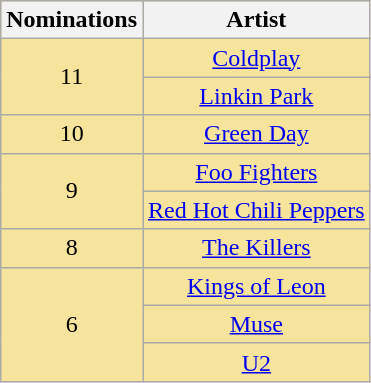<table class="wikitable" rowspan=2 style="text-align: center; background: #f6e39c">
<tr>
<th scope="col" width="55">Nominations</th>
<th scope="col">Artist</th>
</tr>
<tr>
<td rowspan=2 style="text-align:center">11</td>
<td><a href='#'>Coldplay</a></td>
</tr>
<tr>
<td><a href='#'>Linkin Park</a></td>
</tr>
<tr>
<td style="text-align:center">10</td>
<td><a href='#'>Green Day</a></td>
</tr>
<tr>
<td rowspan=2 style="text-align:center">9</td>
<td><a href='#'>Foo Fighters</a></td>
</tr>
<tr>
<td><a href='#'>Red Hot Chili Peppers</a></td>
</tr>
<tr>
<td style="text-align:center">8</td>
<td><a href='#'>The Killers</a></td>
</tr>
<tr>
<td rowspan=3 style="text-align:center">6</td>
<td><a href='#'>Kings of Leon</a></td>
</tr>
<tr>
<td><a href='#'>Muse</a></td>
</tr>
<tr>
<td><a href='#'>U2</a></td>
</tr>
</table>
